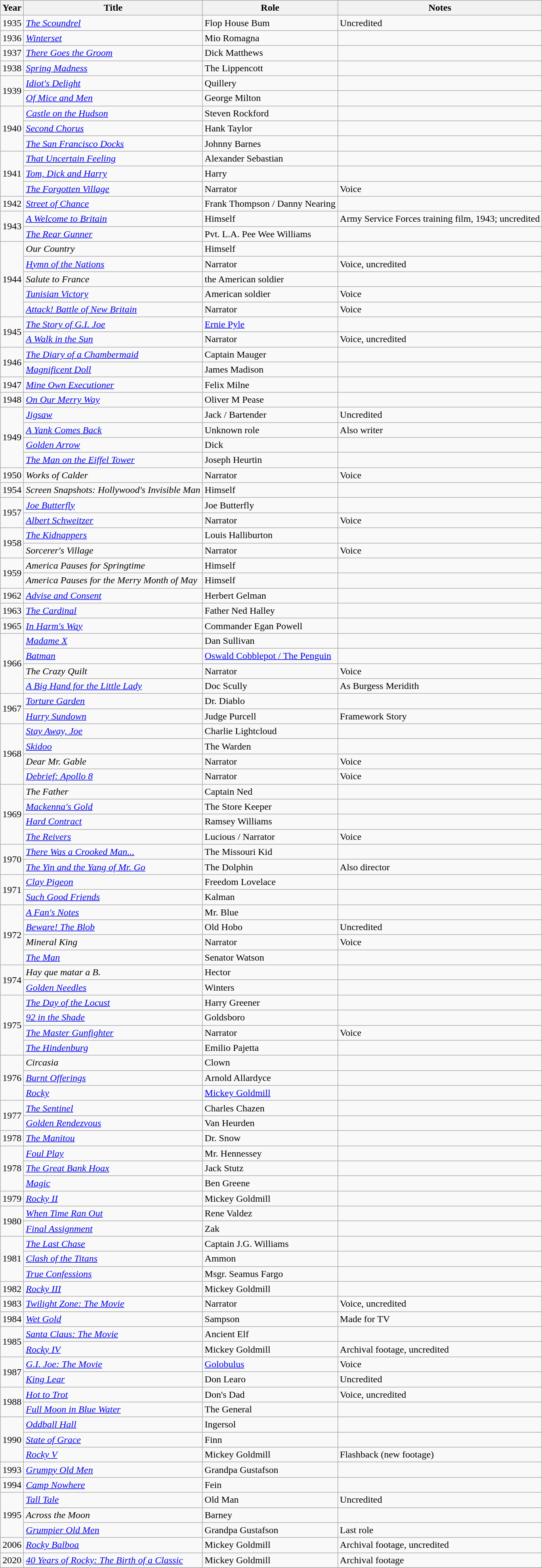<table class="wikitable sortable">
<tr>
<th>Year</th>
<th>Title</th>
<th>Role</th>
<th class="unsortable">Notes</th>
</tr>
<tr>
<td>1935</td>
<td data-sort-value="Scoundrel, The"><em><a href='#'>The Scoundrel</a></em></td>
<td>Flop House Bum</td>
<td>Uncredited</td>
</tr>
<tr>
<td>1936</td>
<td><em><a href='#'>Winterset</a></em></td>
<td>Mio Romagna</td>
<td></td>
</tr>
<tr>
<td>1937</td>
<td><em><a href='#'>There Goes the Groom</a></em></td>
<td>Dick Matthews</td>
<td></td>
</tr>
<tr>
<td>1938</td>
<td><em><a href='#'>Spring Madness</a></em></td>
<td>The Lippencott</td>
<td></td>
</tr>
<tr>
<td rowspan="2">1939</td>
<td><em><a href='#'>Idiot's Delight</a></em></td>
<td>Quillery</td>
<td></td>
</tr>
<tr>
<td><em><a href='#'>Of Mice and Men</a></em></td>
<td>George Milton</td>
<td></td>
</tr>
<tr>
<td rowspan="3">1940</td>
<td><em><a href='#'>Castle on the Hudson</a></em></td>
<td>Steven Rockford</td>
<td></td>
</tr>
<tr>
<td><em><a href='#'>Second Chorus</a></em></td>
<td>Hank Taylor</td>
<td></td>
</tr>
<tr>
<td data-sort-value="San Francisco Docks, The"><em><a href='#'>The San Francisco Docks</a></em></td>
<td>Johnny Barnes</td>
<td></td>
</tr>
<tr>
<td rowspan="3">1941</td>
<td><em><a href='#'>That Uncertain Feeling</a></em></td>
<td>Alexander Sebastian</td>
<td></td>
</tr>
<tr>
<td><em><a href='#'>Tom, Dick and Harry</a></em></td>
<td>Harry</td>
<td></td>
</tr>
<tr>
<td data-sort-value="Forgotten Village, The"><em><a href='#'>The Forgotten Village</a></em></td>
<td>Narrator</td>
<td>Voice</td>
</tr>
<tr>
<td>1942</td>
<td><em><a href='#'>Street of Chance</a></em></td>
<td>Frank Thompson / Danny Nearing</td>
<td></td>
</tr>
<tr>
<td rowspan="2">1943</td>
<td data-sort-value="Welcome to Britain, A"><em><a href='#'>A Welcome to Britain</a></em></td>
<td>Himself</td>
<td>Army Service Forces training film, 1943; uncredited</td>
</tr>
<tr>
<td data-sort-value="Rear Gunner, The"><em><a href='#'>The Rear Gunner</a></em></td>
<td>Pvt. L.A. Pee Wee Williams</td>
<td></td>
</tr>
<tr>
<td rowspan="5">1944</td>
<td><em>Our Country</em></td>
<td>Himself</td>
<td></td>
</tr>
<tr>
<td><em><a href='#'>Hymn of the Nations</a></em></td>
<td>Narrator</td>
<td>Voice, uncredited</td>
</tr>
<tr>
<td><em>Salute to France</em></td>
<td>the American soldier</td>
<td></td>
</tr>
<tr>
<td><em><a href='#'>Tunisian Victory</a></em></td>
<td>American soldier</td>
<td>Voice</td>
</tr>
<tr>
<td><em><a href='#'>Attack! Battle of New Britain</a></em></td>
<td>Narrator</td>
<td>Voice</td>
</tr>
<tr>
<td rowspan="2">1945</td>
<td data-sort-value="Story of G.I. Joe, The"><em><a href='#'>The Story of G.I. Joe</a></em></td>
<td><a href='#'>Ernie Pyle</a></td>
<td></td>
</tr>
<tr>
<td data-sort-value="Walk in the Sun, A"><em><a href='#'>A Walk in the Sun</a></em></td>
<td>Narrator</td>
<td>Voice, uncredited</td>
</tr>
<tr>
<td rowspan="2">1946</td>
<td data-sort-value="Diary of a Chambermaid, The"><em><a href='#'>The Diary of a Chambermaid</a></em></td>
<td>Captain Mauger</td>
<td></td>
</tr>
<tr>
<td><em><a href='#'>Magnificent Doll</a></em></td>
<td>James Madison</td>
<td></td>
</tr>
<tr>
<td>1947</td>
<td><em><a href='#'>Mine Own Executioner</a></em></td>
<td>Felix Milne</td>
<td></td>
</tr>
<tr>
<td>1948</td>
<td><em><a href='#'>On Our Merry Way</a></em></td>
<td>Oliver M Pease</td>
<td></td>
</tr>
<tr>
<td rowspan="4">1949</td>
<td><em><a href='#'>Jigsaw</a></em></td>
<td>Jack / Bartender</td>
<td>Uncredited</td>
</tr>
<tr>
<td data-sort-value="Yank Comes Back, A"><em><a href='#'>A Yank Comes Back</a></em></td>
<td>Unknown role</td>
<td>Also writer</td>
</tr>
<tr>
<td><em><a href='#'>Golden Arrow</a></em></td>
<td>Dick</td>
<td></td>
</tr>
<tr>
<td data-sort-value="Man on the Eiffel Tower, The"><em><a href='#'>The Man on the Eiffel Tower</a></em></td>
<td>Joseph Heurtin</td>
<td></td>
</tr>
<tr>
<td>1950</td>
<td><em>Works of Calder</em></td>
<td>Narrator</td>
<td>Voice</td>
</tr>
<tr>
<td>1954</td>
<td><em>Screen Snapshots: Hollywood's Invisible Man</em></td>
<td>Himself</td>
<td></td>
</tr>
<tr>
<td rowspan="2">1957</td>
<td><em><a href='#'>Joe Butterfly</a></em></td>
<td>Joe Butterfly</td>
<td></td>
</tr>
<tr>
<td><em><a href='#'>Albert Schweitzer</a></em></td>
<td>Narrator</td>
<td>Voice</td>
</tr>
<tr>
<td rowspan="2">1958</td>
<td data-sort-value="Kidnappers, The"><em><a href='#'>The Kidnappers</a></em></td>
<td>Louis Halliburton</td>
<td></td>
</tr>
<tr>
<td><em>Sorcerer's Village</em></td>
<td>Narrator</td>
<td>Voice</td>
</tr>
<tr>
<td rowspan="2">1959</td>
<td><em>America Pauses for Springtime</em></td>
<td>Himself</td>
<td></td>
</tr>
<tr>
<td><em>America Pauses for the Merry Month of May</em></td>
<td>Himself</td>
<td></td>
</tr>
<tr>
<td>1962</td>
<td><em><a href='#'>Advise and Consent</a></em></td>
<td>Herbert Gelman</td>
<td></td>
</tr>
<tr>
<td>1963</td>
<td data-sort-value="Cardinal, The"><em><a href='#'>The Cardinal</a></em></td>
<td>Father Ned Halley</td>
<td></td>
</tr>
<tr>
<td>1965</td>
<td><em><a href='#'>In Harm's Way</a></em></td>
<td>Commander Egan Powell</td>
<td></td>
</tr>
<tr>
<td rowspan="4">1966</td>
<td><em><a href='#'>Madame X</a></em></td>
<td>Dan Sullivan</td>
<td></td>
</tr>
<tr>
<td><em><a href='#'>Batman</a></em></td>
<td><a href='#'>Oswald Cobblepot / The Penguin</a></td>
<td></td>
</tr>
<tr>
<td data-sort-value="Crazy Quilt, The"><em>The Crazy Quilt</em></td>
<td>Narrator</td>
<td>Voice</td>
</tr>
<tr>
<td data-sort-value="Big Hand for the Little Lady, A"><em><a href='#'>A Big Hand for the Little Lady</a></em></td>
<td>Doc Scully</td>
<td>As Burgess Meridith</td>
</tr>
<tr>
<td rowspan="2">1967</td>
<td><em><a href='#'>Torture Garden</a></em></td>
<td>Dr. Diablo</td>
<td></td>
</tr>
<tr>
<td><em><a href='#'>Hurry Sundown</a></em></td>
<td>Judge Purcell</td>
<td>Framework Story</td>
</tr>
<tr>
<td rowspan="4">1968</td>
<td><em><a href='#'>Stay Away, Joe</a></em></td>
<td>Charlie Lightcloud</td>
<td></td>
</tr>
<tr>
<td><em><a href='#'>Skidoo</a></em></td>
<td>The Warden</td>
<td></td>
</tr>
<tr>
<td><em>Dear Mr. Gable</em></td>
<td>Narrator</td>
<td>Voice</td>
</tr>
<tr>
<td><em><a href='#'>Debrief: Apollo 8</a></em></td>
<td>Narrator</td>
<td>Voice</td>
</tr>
<tr>
<td rowspan="4">1969</td>
<td data-sort-value="Father, The"><em>The Father</em></td>
<td>Captain Ned</td>
<td></td>
</tr>
<tr>
<td><em><a href='#'>Mackenna's Gold</a></em></td>
<td>The Store Keeper</td>
<td></td>
</tr>
<tr>
<td><em><a href='#'>Hard Contract</a></em></td>
<td>Ramsey Williams</td>
<td></td>
</tr>
<tr>
<td data-sort-value="Reivers, The"><em><a href='#'>The Reivers</a></em></td>
<td>Lucious / Narrator</td>
<td>Voice</td>
</tr>
<tr>
<td rowspan="2">1970</td>
<td><em><a href='#'>There Was a Crooked Man...</a></em></td>
<td>The Missouri Kid</td>
<td></td>
</tr>
<tr>
<td data-sort-value="Yin and the Yang of Mr. Go, The"><em><a href='#'>The Yin and the Yang of Mr. Go</a></em></td>
<td>The Dolphin</td>
<td>Also director</td>
</tr>
<tr>
<td rowspan="2">1971</td>
<td><em><a href='#'>Clay Pigeon</a></em></td>
<td>Freedom Lovelace</td>
<td></td>
</tr>
<tr>
<td><em><a href='#'>Such Good Friends</a></em></td>
<td>Kalman</td>
<td></td>
</tr>
<tr>
<td rowspan="4">1972</td>
<td data-sort-value="Fan's Notes, A"><em><a href='#'>A Fan's Notes</a></em></td>
<td>Mr. Blue</td>
<td></td>
</tr>
<tr>
<td><em><a href='#'>Beware! The Blob</a></em></td>
<td>Old Hobo</td>
<td>Uncredited</td>
</tr>
<tr>
<td><em>Mineral King</em></td>
<td>Narrator</td>
<td>Voice</td>
</tr>
<tr>
<td data-sort-value="Man, The"><em><a href='#'>The Man</a></em></td>
<td>Senator Watson</td>
<td></td>
</tr>
<tr>
<td rowspan="2">1974</td>
<td><em>Hay que matar a B.</em></td>
<td>Hector</td>
<td></td>
</tr>
<tr>
<td><em><a href='#'>Golden Needles</a></em></td>
<td>Winters</td>
<td></td>
</tr>
<tr>
<td rowspan="4">1975</td>
<td data-sort-value="Day of the Locust, The"><em><a href='#'>The Day of the Locust</a></em></td>
<td>Harry Greener</td>
<td></td>
</tr>
<tr>
<td><em><a href='#'>92 in the Shade</a></em></td>
<td>Goldsboro</td>
<td></td>
</tr>
<tr>
<td data-sort-value="Master Gunfighter, The"><em><a href='#'>The Master Gunfighter</a></em></td>
<td>Narrator</td>
<td>Voice</td>
</tr>
<tr>
<td data-sort-value="Hindenburg, The"><em><a href='#'>The Hindenburg</a></em></td>
<td>Emilio Pajetta</td>
<td></td>
</tr>
<tr>
<td rowspan="3">1976</td>
<td><em>Circasia</em></td>
<td>Clown</td>
<td></td>
</tr>
<tr>
<td><em><a href='#'>Burnt Offerings</a></em></td>
<td>Arnold Allardyce</td>
<td></td>
</tr>
<tr>
<td><em><a href='#'>Rocky</a></em></td>
<td><a href='#'>Mickey Goldmill</a></td>
<td></td>
</tr>
<tr>
<td rowspan="2">1977</td>
<td data-sort-value="Sentinel, The"><em><a href='#'>The Sentinel</a></em></td>
<td>Charles Chazen</td>
<td></td>
</tr>
<tr>
<td><em><a href='#'>Golden Rendezvous</a></em></td>
<td>Van Heurden</td>
<td></td>
</tr>
<tr>
<td>1978</td>
<td data-sort-value="Manitou, The"><em><a href='#'>The Manitou</a></em></td>
<td>Dr. Snow</td>
<td></td>
</tr>
<tr>
<td rowspan="3">1978</td>
<td><em><a href='#'>Foul Play</a></em></td>
<td>Mr. Hennessey</td>
<td></td>
</tr>
<tr>
<td data-sort-value="Great Bank Hoax, The"><em><a href='#'>The Great Bank Hoax</a></em></td>
<td>Jack Stutz</td>
<td></td>
</tr>
<tr>
<td><em><a href='#'>Magic</a></em></td>
<td>Ben Greene</td>
<td></td>
</tr>
<tr>
<td>1979</td>
<td><em><a href='#'>Rocky II</a></em></td>
<td>Mickey Goldmill</td>
<td></td>
</tr>
<tr>
<td rowspan="2">1980</td>
<td><em><a href='#'>When Time Ran Out</a></em></td>
<td>Rene Valdez</td>
<td></td>
</tr>
<tr>
<td><em><a href='#'>Final Assignment</a></em></td>
<td>Zak</td>
<td></td>
</tr>
<tr>
<td rowspan="3">1981</td>
<td data-sort-value="Last Chase, The"><em><a href='#'>The Last Chase</a></em></td>
<td>Captain J.G. Williams</td>
<td></td>
</tr>
<tr>
<td><em><a href='#'>Clash of the Titans</a></em></td>
<td>Ammon</td>
<td></td>
</tr>
<tr>
<td><em><a href='#'>True Confessions</a></em></td>
<td>Msgr. Seamus Fargo</td>
<td></td>
</tr>
<tr>
<td>1982</td>
<td><em><a href='#'>Rocky III</a></em></td>
<td>Mickey Goldmill</td>
<td></td>
</tr>
<tr>
<td>1983</td>
<td><em><a href='#'>Twilight Zone: The Movie</a></em></td>
<td>Narrator</td>
<td>Voice, uncredited</td>
</tr>
<tr>
<td>1984</td>
<td><em><a href='#'>Wet Gold</a></em></td>
<td>Sampson</td>
<td>Made for TV</td>
</tr>
<tr>
<td rowspan="2">1985</td>
<td><em><a href='#'>Santa Claus: The Movie</a></em></td>
<td>Ancient Elf</td>
<td></td>
</tr>
<tr>
<td><em><a href='#'>Rocky IV</a></em></td>
<td>Mickey Goldmill</td>
<td>Archival footage, uncredited</td>
</tr>
<tr>
<td rowspan="2">1987</td>
<td><em><a href='#'>G.I. Joe: The Movie</a></em></td>
<td><a href='#'>Golobulus</a></td>
<td>Voice</td>
</tr>
<tr>
<td><em><a href='#'>King Lear</a></em></td>
<td>Don Learo</td>
<td>Uncredited</td>
</tr>
<tr>
<td rowspan="2">1988</td>
<td><em><a href='#'>Hot to Trot</a></em></td>
<td>Don's Dad</td>
<td>Voice, uncredited</td>
</tr>
<tr>
<td><em><a href='#'>Full Moon in Blue Water</a></em></td>
<td>The General</td>
<td></td>
</tr>
<tr>
<td rowspan="3">1990</td>
<td><em><a href='#'>Oddball Hall</a></em></td>
<td>Ingersol</td>
<td></td>
</tr>
<tr>
<td><em><a href='#'>State of Grace</a></em></td>
<td>Finn</td>
<td></td>
</tr>
<tr>
<td><em><a href='#'>Rocky V</a></em></td>
<td>Mickey Goldmill</td>
<td>Flashback (new footage)</td>
</tr>
<tr>
<td>1993</td>
<td><em><a href='#'>Grumpy Old Men</a></em></td>
<td>Grandpa Gustafson</td>
<td></td>
</tr>
<tr>
<td>1994</td>
<td><em><a href='#'>Camp Nowhere</a></em></td>
<td>Fein</td>
<td></td>
</tr>
<tr>
<td rowspan="3">1995</td>
<td><em><a href='#'>Tall Tale</a></em></td>
<td>Old Man</td>
<td>Uncredited</td>
</tr>
<tr>
<td><em>Across the Moon</em></td>
<td>Barney</td>
<td></td>
</tr>
<tr>
<td><em><a href='#'>Grumpier Old Men</a></em></td>
<td>Grandpa Gustafson</td>
<td>Last role</td>
</tr>
<tr>
<td>2006</td>
<td><em><a href='#'>Rocky Balboa</a></em></td>
<td>Mickey Goldmill</td>
<td>Archival footage, uncredited</td>
</tr>
<tr>
<td>2020</td>
<td><em><a href='#'>40 Years of Rocky: The Birth of a Classic</a></em></td>
<td>Mickey Goldmill</td>
<td>Archival footage</td>
</tr>
<tr>
</tr>
</table>
